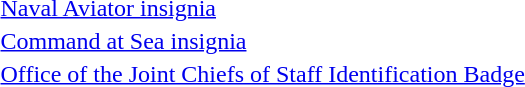<table>
<tr>
<td></td>
<td><a href='#'>Naval Aviator insignia</a></td>
</tr>
<tr>
<td></td>
<td><a href='#'>Command at Sea insignia</a></td>
</tr>
<tr>
<td></td>
<td><a href='#'>Office of the Joint Chiefs of Staff Identification Badge</a></td>
</tr>
</table>
